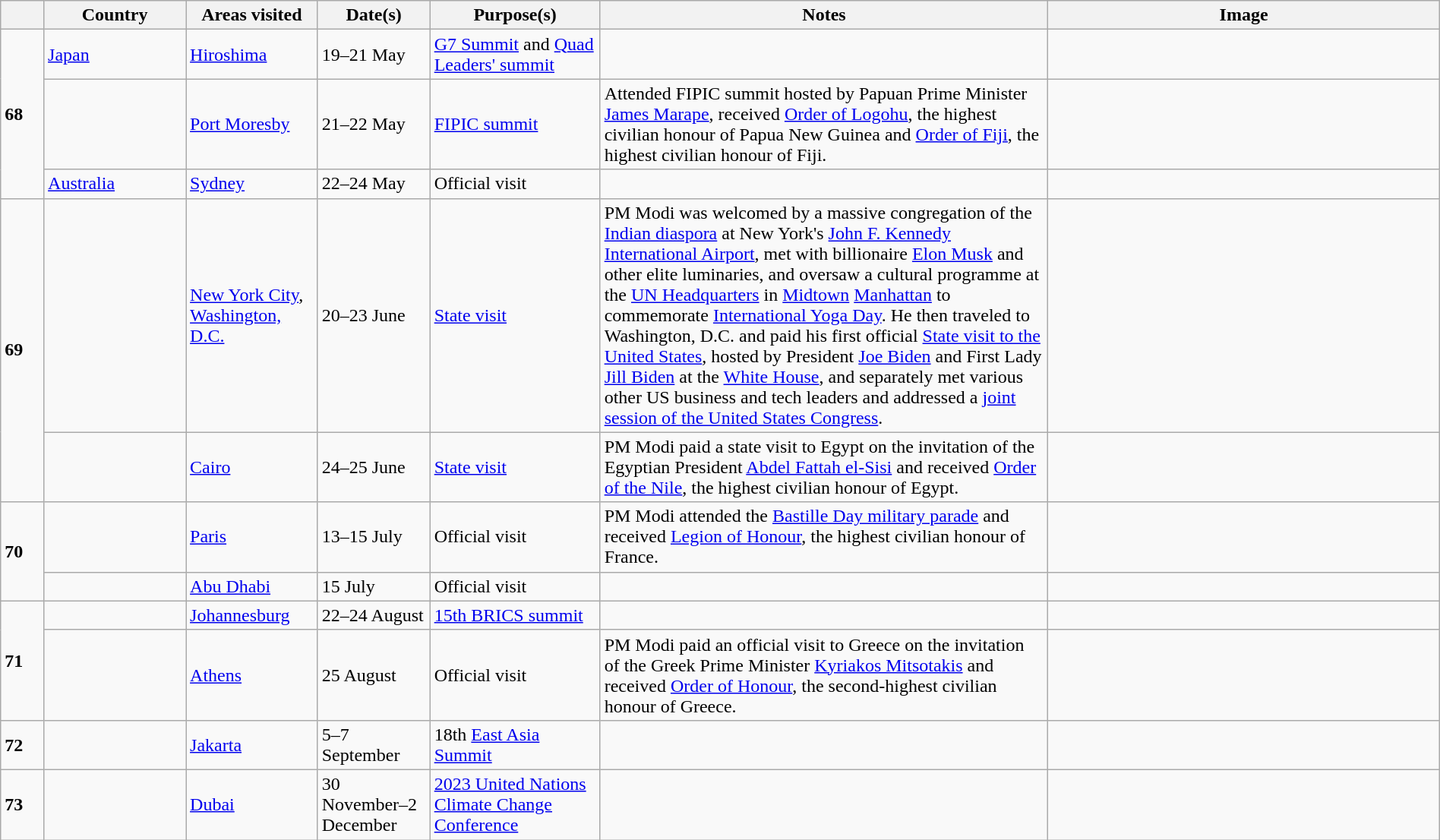<table class="wikitable outercollapse sortable" style="margin: 1em auto 1em auto">
<tr>
<th style="width: 3%;"></th>
<th width="150">Country</th>
<th width="120">Areas visited</th>
<th width="100">Date(s)</th>
<th width="180">Purpose(s)</th>
<th width="550">Notes</th>
<th width="500">Image</th>
</tr>
<tr>
<td rowspan=3><strong>68</strong></td>
<td> <a href='#'>Japan</a></td>
<td><a href='#'>Hiroshima</a></td>
<td>19–21 May</td>
<td><a href='#'>G7 Summit</a> and <a href='#'>Quad Leaders' summit</a></td>
<td></td>
<td><br></td>
</tr>
<tr>
<td></td>
<td><a href='#'>Port Moresby</a></td>
<td>21–22 May</td>
<td><a href='#'>FIPIC summit</a></td>
<td> Attended FIPIC summit hosted by Papuan Prime Minister <a href='#'>James Marape</a>, received <a href='#'>Order of Logohu</a>, the highest civilian honour of Papua New Guinea and <a href='#'>Order of Fiji</a>, the highest civilian honour of Fiji.</td>
<td></td>
</tr>
<tr>
<td> <a href='#'>Australia</a></td>
<td><a href='#'>Sydney</a></td>
<td>22–24 May</td>
<td>Official visit</td>
<td></td>
<td></td>
</tr>
<tr>
<td rowspan=2><strong>69</strong></td>
<td><br></td>
<td><a href='#'>New York City</a>, <a href='#'>Washington, D.C.</a></td>
<td>20–23 June</td>
<td><a href='#'>State visit</a></td>
<td> PM Modi was welcomed by a massive congregation of the <a href='#'>Indian diaspora</a> at New York's <a href='#'>John F. Kennedy International Airport</a>, met with billionaire <a href='#'>Elon Musk</a> and other elite luminaries, and oversaw a cultural programme at the <a href='#'>UN Headquarters</a> in <a href='#'>Midtown</a> <a href='#'>Manhattan</a> to commemorate <a href='#'>International Yoga Day</a>. He then traveled to Washington, D.C. and paid his first official <a href='#'>State visit to the United States</a>, hosted by President <a href='#'>Joe Biden</a> and First Lady <a href='#'>Jill Biden</a> at the <a href='#'>White House</a>, and separately met various other US business and tech leaders and addressed a <a href='#'>joint session of the United States Congress</a>.</td>
<td></td>
</tr>
<tr>
<td></td>
<td><a href='#'>Cairo</a></td>
<td>24–25 June</td>
<td><a href='#'>State visit</a></td>
<td> PM Modi paid a state visit to Egypt on the invitation of the Egyptian President <a href='#'>Abdel Fattah el-Sisi</a> and received <a href='#'>Order of the Nile</a>, the highest civilian honour of Egypt.</td>
<td><br></td>
</tr>
<tr>
<td rowspan=2><strong>70</strong></td>
<td></td>
<td><a href='#'>Paris</a></td>
<td>13–15 July</td>
<td>Official visit</td>
<td> PM Modi attended the <a href='#'>Bastille Day military parade</a> and received <a href='#'>Legion of Honour</a>, the highest civilian honour of France.</td>
<td></td>
</tr>
<tr>
<td></td>
<td><a href='#'>Abu Dhabi</a></td>
<td>15 July</td>
<td>Official visit</td>
<td></td>
<td></td>
</tr>
<tr>
<td rowspan=2><strong>71</strong></td>
<td></td>
<td><a href='#'>Johannesburg</a></td>
<td>22–24 August</td>
<td><a href='#'>15th BRICS summit</a></td>
<td></td>
<td></td>
</tr>
<tr>
<td></td>
<td><a href='#'>Athens</a></td>
<td>25 August</td>
<td>Official visit</td>
<td>PM Modi paid an official visit to Greece on the invitation of the Greek Prime Minister <a href='#'>Kyriakos Mitsotakis</a> and received <a href='#'>Order of Honour</a>, the second-highest civilian honour of Greece.</td>
<td></td>
</tr>
<tr>
<td><strong>72</strong></td>
<td></td>
<td><a href='#'>Jakarta</a></td>
<td>5–7 September</td>
<td>18th <a href='#'>East Asia Summit</a></td>
<td></td>
<td></td>
</tr>
<tr>
<td><strong>73</strong></td>
<td></td>
<td><a href='#'>Dubai</a></td>
<td>30 November–2 December</td>
<td><a href='#'>2023 United Nations Climate Change Conference</a></td>
<td></td>
<td></td>
</tr>
</table>
